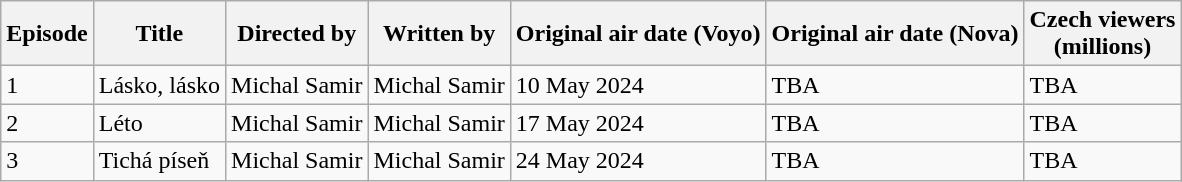<table class="wikitable">
<tr>
<th>Episode</th>
<th>Title</th>
<th>Directed by</th>
<th>Written by</th>
<th>Original air date (Voyo)</th>
<th>Original air date (Nova)</th>
<th>Czech viewers<br>(millions)</th>
</tr>
<tr>
<td>1</td>
<td>Lásko, lásko</td>
<td>Michal Samir</td>
<td>Michal Samir</td>
<td>10 May 2024</td>
<td>TBA</td>
<td>TBA</td>
</tr>
<tr>
<td>2</td>
<td>Léto</td>
<td>Michal Samir</td>
<td>Michal Samir</td>
<td>17 May 2024</td>
<td>TBA</td>
<td>TBA</td>
</tr>
<tr>
<td>3</td>
<td>Tichá píseň</td>
<td>Michal Samir</td>
<td>Michal Samir</td>
<td>24 May 2024</td>
<td>TBA</td>
<td>TBA</td>
</tr>
</table>
